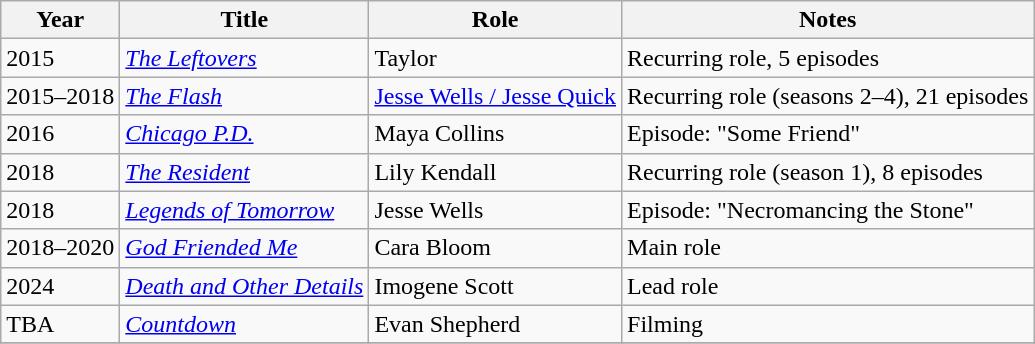<table class="wikitable">
<tr>
<th>Year</th>
<th>Title</th>
<th>Role</th>
<th>Notes</th>
</tr>
<tr>
<td>2015</td>
<td><em><a href='#'>The Leftovers</a></em></td>
<td>Taylor</td>
<td>Recurring role, 5 episodes</td>
</tr>
<tr>
<td>2015–2018</td>
<td><em><a href='#'>The Flash</a></em></td>
<td><a href='#'>Jesse Wells / Jesse Quick</a></td>
<td>Recurring role (seasons 2–4), 21 episodes</td>
</tr>
<tr>
<td>2016</td>
<td><em><a href='#'>Chicago P.D.</a></em></td>
<td>Maya Collins</td>
<td>Episode: "Some Friend"</td>
</tr>
<tr>
<td>2018</td>
<td><em><a href='#'>The Resident</a></em></td>
<td>Lily Kendall</td>
<td>Recurring role (season 1), 8 episodes</td>
</tr>
<tr>
<td>2018</td>
<td><em><a href='#'>Legends of Tomorrow</a></em></td>
<td>Jesse Wells</td>
<td>Episode: "Necromancing the Stone"</td>
</tr>
<tr>
<td>2018–2020</td>
<td><em><a href='#'>God Friended Me</a></em></td>
<td>Cara Bloom</td>
<td>Main role</td>
</tr>
<tr>
<td>2024</td>
<td><em><a href='#'>Death and Other Details</a></em></td>
<td>Imogene Scott</td>
<td>Lead role</td>
</tr>
<tr>
<td>TBA</td>
<td><em><a href='#'>Countdown</a></em></td>
<td>Evan Shepherd</td>
<td>Filming</td>
</tr>
<tr>
</tr>
</table>
